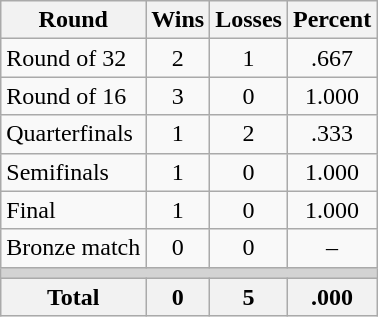<table class=wikitable>
<tr>
<th>Round</th>
<th>Wins</th>
<th>Losses</th>
<th>Percent</th>
</tr>
<tr align=center>
<td align=left>Round of 32</td>
<td>2</td>
<td>1</td>
<td>.667</td>
</tr>
<tr align=center>
<td align=left>Round of 16</td>
<td>3</td>
<td>0</td>
<td>1.000</td>
</tr>
<tr align=center>
<td align=left>Quarterfinals</td>
<td>1</td>
<td>2</td>
<td>.333</td>
</tr>
<tr align=center>
<td align=left>Semifinals</td>
<td>1</td>
<td>0</td>
<td>1.000</td>
</tr>
<tr align=center>
<td align=left>Final</td>
<td>1</td>
<td>0</td>
<td>1.000</td>
</tr>
<tr align=center>
<td align=left>Bronze match</td>
<td>0</td>
<td>0</td>
<td>–</td>
</tr>
<tr>
<td colspan=4 bgcolor=lightgray></td>
</tr>
<tr>
<th>Total</th>
<th>0</th>
<th>5</th>
<th>.000</th>
</tr>
</table>
